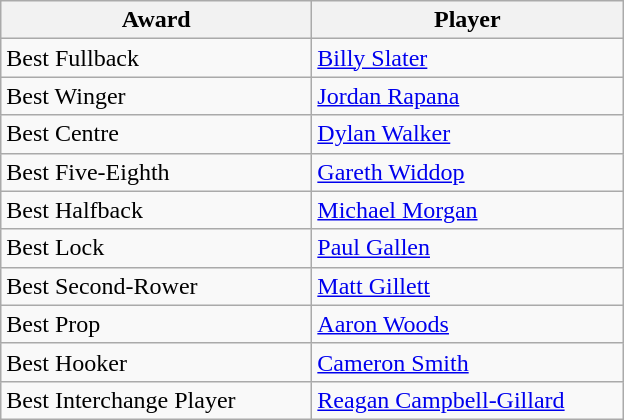<table class="wikitable">
<tr>
<th width=200>Award</th>
<th width=200 abbr="Player">Player</th>
</tr>
<tr>
<td>Best Fullback</td>
<td> <a href='#'>Billy Slater</a></td>
</tr>
<tr>
<td>Best Winger</td>
<td> <a href='#'>Jordan Rapana</a></td>
</tr>
<tr>
<td>Best Centre</td>
<td> <a href='#'>Dylan Walker</a></td>
</tr>
<tr>
<td>Best Five-Eighth</td>
<td> <a href='#'>Gareth Widdop</a></td>
</tr>
<tr>
<td>Best Halfback</td>
<td> <a href='#'>Michael Morgan</a></td>
</tr>
<tr>
<td>Best Lock</td>
<td> <a href='#'>Paul Gallen</a></td>
</tr>
<tr>
<td>Best Second-Rower</td>
<td> <a href='#'>Matt Gillett</a></td>
</tr>
<tr>
<td>Best Prop</td>
<td> <a href='#'>Aaron Woods</a></td>
</tr>
<tr>
<td>Best Hooker</td>
<td> <a href='#'>Cameron Smith</a></td>
</tr>
<tr>
<td>Best Interchange Player</td>
<td> <a href='#'>Reagan Campbell-Gillard</a></td>
</tr>
</table>
